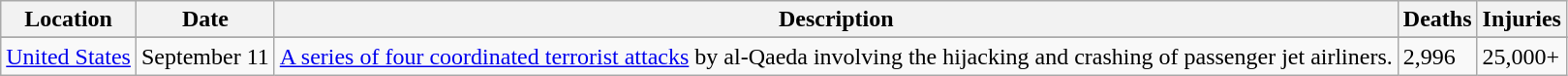<table class="wikitable sortable">
<tr>
<th scope="col">Location</th>
<th scope="col" data-sort-type="date">Date</th>
<th scope="col" class="unsortable">Description</th>
<th scope="col" data-sort-type="number">Deaths</th>
<th scope="col" data-sort-type="number">Injuries</th>
</tr>
<tr>
</tr>
<tr>
<td><a href='#'>United States</a></td>
<td>September 11</td>
<td><a href='#'>A series of four coordinated terrorist attacks</a> by al-Qaeda involving the hijacking and crashing of passenger jet airliners.</td>
<td>2,996</td>
<td>25,000+</td>
</tr>
</table>
